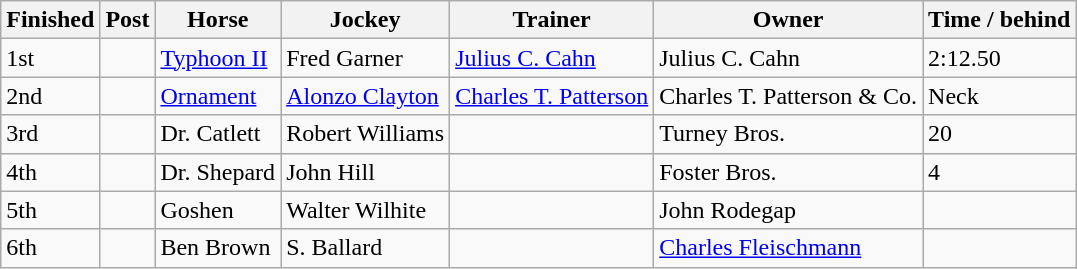<table class="wikitable">
<tr>
<th>Finished</th>
<th>Post</th>
<th>Horse</th>
<th>Jockey</th>
<th>Trainer</th>
<th>Owner</th>
<th>Time / behind</th>
</tr>
<tr>
<td>1st</td>
<td></td>
<td><a href='#'>Typhoon II</a></td>
<td>Fred Garner</td>
<td><a href='#'>Julius C. Cahn</a></td>
<td>Julius C. Cahn</td>
<td>2:12.50</td>
</tr>
<tr>
<td>2nd</td>
<td></td>
<td><a href='#'>Ornament</a></td>
<td><a href='#'>Alonzo Clayton</a></td>
<td><a href='#'>Charles T. Patterson</a></td>
<td>Charles T. Patterson & Co.</td>
<td>Neck</td>
</tr>
<tr>
<td>3rd</td>
<td></td>
<td>Dr. Catlett</td>
<td>Robert Williams</td>
<td></td>
<td>Turney Bros.</td>
<td>20</td>
</tr>
<tr>
<td>4th</td>
<td></td>
<td>Dr. Shepard</td>
<td>John Hill</td>
<td></td>
<td>Foster Bros.</td>
<td>4</td>
</tr>
<tr>
<td>5th</td>
<td></td>
<td>Goshen</td>
<td>Walter Wilhite</td>
<td></td>
<td>John Rodegap</td>
<td></td>
</tr>
<tr>
<td>6th</td>
<td></td>
<td>Ben Brown</td>
<td>S. Ballard</td>
<td></td>
<td><a href='#'>Charles Fleischmann</a></td>
<td></td>
</tr>
</table>
